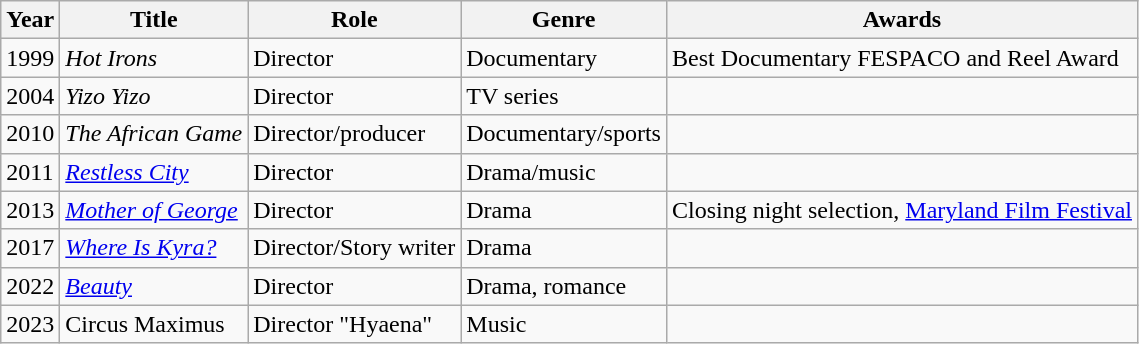<table class="wikitable sortable">
<tr>
<th>Year</th>
<th>Title</th>
<th>Role</th>
<th>Genre</th>
<th class="unsortable">Awards</th>
</tr>
<tr>
<td>1999</td>
<td><em>Hot Irons</em></td>
<td>Director</td>
<td>Documentary</td>
<td>Best Documentary FESPACO and Reel Award</td>
</tr>
<tr>
<td>2004</td>
<td><em>Yizo Yizo</em></td>
<td>Director</td>
<td>TV series</td>
<td></td>
</tr>
<tr>
<td>2010</td>
<td><em>The African Game</em></td>
<td>Director/producer</td>
<td>Documentary/sports</td>
<td></td>
</tr>
<tr>
<td>2011</td>
<td><em><a href='#'>Restless City</a></em></td>
<td>Director</td>
<td>Drama/music</td>
<td></td>
</tr>
<tr>
<td>2013</td>
<td><em><a href='#'>Mother of George</a></em></td>
<td>Director</td>
<td>Drama</td>
<td>Closing night selection, <a href='#'>Maryland Film Festival</a></td>
</tr>
<tr>
<td>2017</td>
<td><em><a href='#'>Where Is Kyra?</a></em></td>
<td>Director/Story writer</td>
<td>Drama</td>
<td></td>
</tr>
<tr>
<td>2022</td>
<td><em><a href='#'>Beauty</a></em></td>
<td>Director</td>
<td>Drama, romance</td>
<td></td>
</tr>
<tr>
<td>2023</td>
<td>Circus Maximus</td>
<td>Director "Hyaena"</td>
<td>Music</td>
<td></td>
</tr>
</table>
